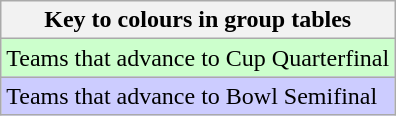<table class="wikitable" style="text-align: center;">
<tr>
<th colspan=2>Key to colours in group tables</th>
</tr>
<tr bgcolor=ccffcc>
<td align=left>Teams that advance to Cup Quarterfinal</td>
</tr>
<tr bgcolor=ccccff>
<td align=left>Teams that advance to Bowl Semifinal</td>
</tr>
</table>
